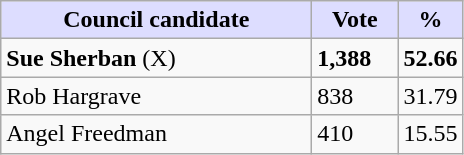<table class="wikitable">
<tr>
<th style="background:#ddf; width:200px;">Council candidate</th>
<th style="background:#ddf; width:50px;">Vote</th>
<th style="background:#ddf; width:30px;">%</th>
</tr>
<tr>
<td><strong>Sue Sherban</strong> (X)</td>
<td><strong>1,388</strong></td>
<td><strong>52.66</strong></td>
</tr>
<tr>
<td>Rob Hargrave</td>
<td>838</td>
<td>31.79</td>
</tr>
<tr>
<td>Angel Freedman</td>
<td>410</td>
<td>15.55</td>
</tr>
</table>
